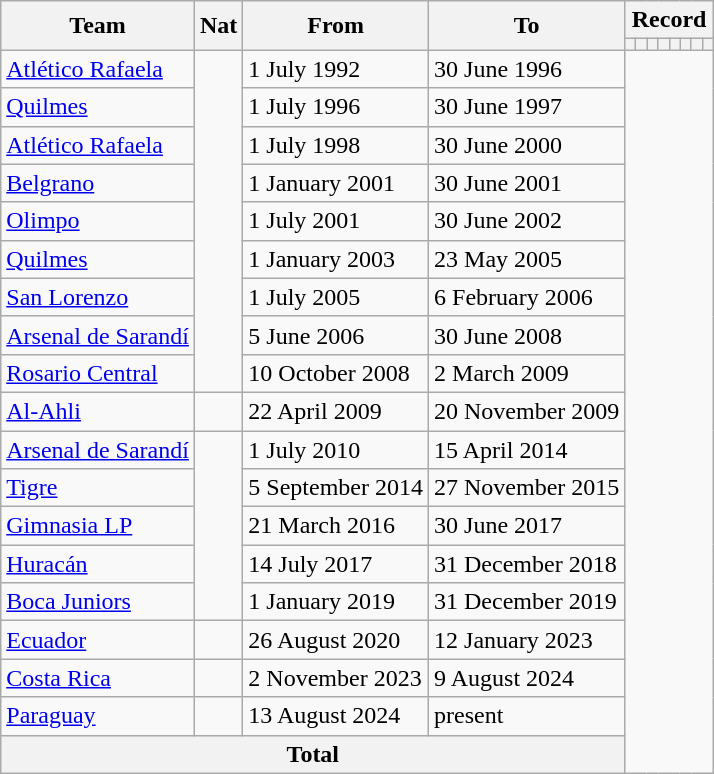<table class="wikitable" style="text-align: center">
<tr>
<th rowspan="2">Team</th>
<th rowspan="2">Nat</th>
<th rowspan="2">From</th>
<th rowspan="2">To</th>
<th colspan="8">Record</th>
</tr>
<tr>
<th></th>
<th></th>
<th></th>
<th></th>
<th></th>
<th></th>
<th></th>
<th></th>
</tr>
<tr>
<td align=left><a href='#'>Atlético Rafaela</a></td>
<td rowspan="9"></td>
<td align=left>1 July 1992</td>
<td align=left>30 June 1996<br></td>
</tr>
<tr>
<td align=left><a href='#'>Quilmes</a></td>
<td align=left>1 July 1996</td>
<td align=left>30 June 1997<br></td>
</tr>
<tr>
<td align=left><a href='#'>Atlético Rafaela</a></td>
<td align=left>1 July 1998</td>
<td align=left>30 June 2000<br></td>
</tr>
<tr>
<td align=left><a href='#'>Belgrano</a></td>
<td align=left>1 January 2001</td>
<td align=left>30 June 2001<br></td>
</tr>
<tr>
<td align=left><a href='#'>Olimpo</a></td>
<td align=left>1 July 2001</td>
<td align=left>30 June 2002<br></td>
</tr>
<tr>
<td align=left><a href='#'>Quilmes</a></td>
<td align=left>1 January 2003</td>
<td align=left>23 May 2005<br></td>
</tr>
<tr>
<td align=left><a href='#'>San Lorenzo</a></td>
<td align=left>1 July 2005</td>
<td align=left>6 February 2006<br></td>
</tr>
<tr>
<td align=left><a href='#'>Arsenal de Sarandí</a></td>
<td align=left>5 June 2006</td>
<td align=left>30 June 2008<br></td>
</tr>
<tr>
<td align=left><a href='#'>Rosario Central</a></td>
<td align=left>10 October 2008</td>
<td align=left>2 March 2009<br></td>
</tr>
<tr>
<td align=left><a href='#'>Al-Ahli</a></td>
<td></td>
<td align=left>22 April 2009</td>
<td align=left>20 November 2009<br></td>
</tr>
<tr>
<td align=left><a href='#'>Arsenal de Sarandí</a></td>
<td rowspan="5"></td>
<td align=left>1 July 2010</td>
<td align=left>15 April 2014<br></td>
</tr>
<tr>
<td align=left><a href='#'>Tigre</a></td>
<td align=left>5 September 2014</td>
<td align=left>27 November 2015<br></td>
</tr>
<tr>
<td align=left><a href='#'>Gimnasia LP</a></td>
<td align=left>21 March 2016</td>
<td align=left>30 June 2017<br></td>
</tr>
<tr>
<td align=left><a href='#'>Huracán</a></td>
<td align=left>14 July 2017</td>
<td align=left>31 December 2018<br></td>
</tr>
<tr>
<td align=left><a href='#'>Boca Juniors</a></td>
<td align=left>1 January 2019</td>
<td align=left>31 December 2019<br></td>
</tr>
<tr>
<td align=left><a href='#'>Ecuador</a></td>
<td></td>
<td align=left>26 August 2020</td>
<td align=left>12 January 2023<br></td>
</tr>
<tr>
<td align=left><a href='#'>Costa Rica</a></td>
<td></td>
<td align=left>2 November 2023</td>
<td align=left>9 August 2024<br></td>
</tr>
<tr>
<td align=left><a href='#'>Paraguay</a></td>
<td></td>
<td align=left>13 August 2024</td>
<td align=left>present<br></td>
</tr>
<tr align=center>
<th colspan=4>Total<br></th>
</tr>
</table>
